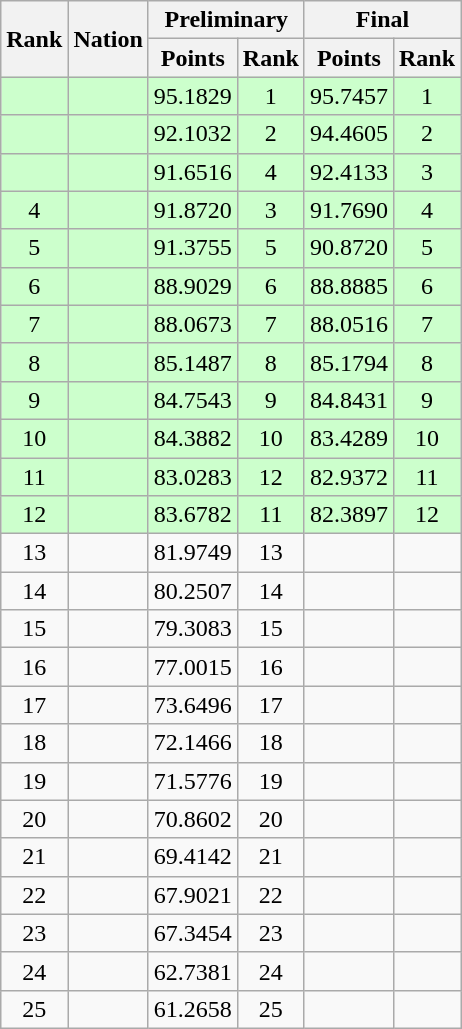<table class="wikitable sortable" style="text-align:center">
<tr>
<th rowspan=2>Rank</th>
<th rowspan=2>Nation</th>
<th colspan=2>Preliminary</th>
<th colspan=2>Final</th>
</tr>
<tr>
<th>Points</th>
<th>Rank</th>
<th>Points</th>
<th>Rank</th>
</tr>
<tr bgcolor=ccffcc>
<td></td>
<td align=left></td>
<td>95.1829</td>
<td>1</td>
<td>95.7457</td>
<td>1</td>
</tr>
<tr bgcolor=ccffcc>
<td></td>
<td align=left></td>
<td>92.1032</td>
<td>2</td>
<td>94.4605</td>
<td>2</td>
</tr>
<tr bgcolor=ccffcc>
<td></td>
<td align=left></td>
<td>91.6516</td>
<td>4</td>
<td>92.4133</td>
<td>3</td>
</tr>
<tr bgcolor=ccffcc>
<td>4</td>
<td align=left></td>
<td>91.8720</td>
<td>3</td>
<td>91.7690</td>
<td>4</td>
</tr>
<tr bgcolor=ccffcc>
<td>5</td>
<td align=left></td>
<td>91.3755</td>
<td>5</td>
<td>90.8720</td>
<td>5</td>
</tr>
<tr bgcolor=ccffcc>
<td>6</td>
<td align=left></td>
<td>88.9029</td>
<td>6</td>
<td>88.8885</td>
<td>6</td>
</tr>
<tr bgcolor=ccffcc>
<td>7</td>
<td align=left></td>
<td>88.0673</td>
<td>7</td>
<td>88.0516</td>
<td>7</td>
</tr>
<tr bgcolor=ccffcc>
<td>8</td>
<td align=left></td>
<td>85.1487</td>
<td>8</td>
<td>85.1794</td>
<td>8</td>
</tr>
<tr bgcolor=ccffcc>
<td>9</td>
<td align=left></td>
<td>84.7543</td>
<td>9</td>
<td>84.8431</td>
<td>9</td>
</tr>
<tr bgcolor=ccffcc>
<td>10</td>
<td align=left></td>
<td>84.3882</td>
<td>10</td>
<td>83.4289</td>
<td>10</td>
</tr>
<tr bgcolor=ccffcc>
<td>11</td>
<td align=left></td>
<td>83.0283</td>
<td>12</td>
<td>82.9372</td>
<td>11</td>
</tr>
<tr bgcolor=ccffcc>
<td>12</td>
<td align=left></td>
<td>83.6782</td>
<td>11</td>
<td>82.3897</td>
<td>12</td>
</tr>
<tr>
<td>13</td>
<td align=left></td>
<td>81.9749</td>
<td>13</td>
<td></td>
<td></td>
</tr>
<tr>
<td>14</td>
<td align=left></td>
<td>80.2507</td>
<td>14</td>
<td></td>
<td></td>
</tr>
<tr>
<td>15</td>
<td align=left></td>
<td>79.3083</td>
<td>15</td>
<td></td>
<td></td>
</tr>
<tr>
<td>16</td>
<td align=left></td>
<td>77.0015</td>
<td>16</td>
<td></td>
<td></td>
</tr>
<tr>
<td>17</td>
<td align=left></td>
<td>73.6496</td>
<td>17</td>
<td></td>
<td></td>
</tr>
<tr>
<td>18</td>
<td align=left></td>
<td>72.1466</td>
<td>18</td>
<td></td>
<td></td>
</tr>
<tr>
<td>19</td>
<td align=left></td>
<td>71.5776</td>
<td>19</td>
<td></td>
<td></td>
</tr>
<tr>
<td>20</td>
<td align=left></td>
<td>70.8602</td>
<td>20</td>
<td></td>
<td></td>
</tr>
<tr>
<td>21</td>
<td align=left></td>
<td>69.4142</td>
<td>21</td>
<td></td>
<td></td>
</tr>
<tr>
<td>22</td>
<td align=left></td>
<td>67.9021</td>
<td>22</td>
<td></td>
<td></td>
</tr>
<tr>
<td>23</td>
<td align=left></td>
<td>67.3454</td>
<td>23</td>
<td></td>
<td></td>
</tr>
<tr>
<td>24</td>
<td align=left></td>
<td>62.7381</td>
<td>24</td>
<td></td>
<td></td>
</tr>
<tr>
<td>25</td>
<td align=left></td>
<td>61.2658</td>
<td>25</td>
<td></td>
<td></td>
</tr>
</table>
